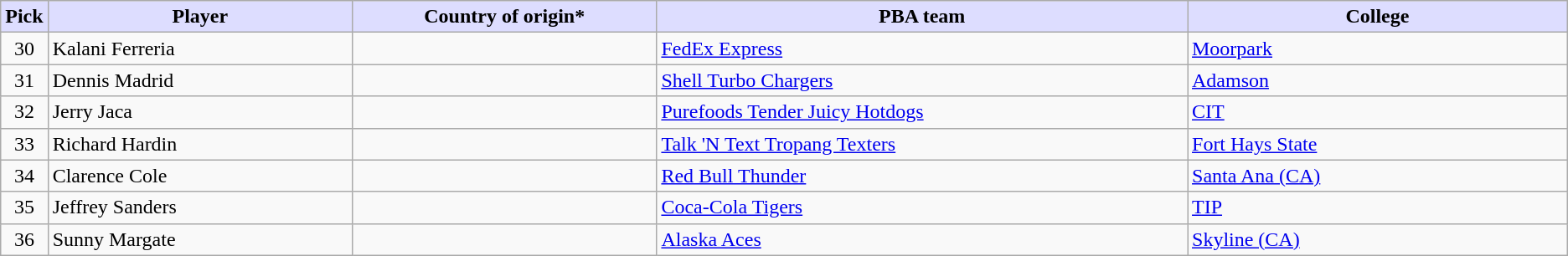<table class="wikitable">
<tr>
<th style="background:#DDDDFF;">Pick</th>
<th style="background:#DDDDFF;" width="20%">Player</th>
<th style="background:#DDDDFF;" width="20%">Country of origin*</th>
<th style="background:#DDDDFF;" width="35%">PBA team</th>
<th style="background:#DDDDFF;" width="25%">College</th>
</tr>
<tr>
<td align=center>30</td>
<td>Kalani Ferreria</td>
<td></td>
<td><a href='#'>FedEx Express</a></td>
<td><a href='#'>Moorpark</a></td>
</tr>
<tr>
<td align=center>31</td>
<td>Dennis Madrid</td>
<td></td>
<td><a href='#'>Shell Turbo Chargers</a></td>
<td><a href='#'>Adamson</a></td>
</tr>
<tr>
<td align=center>32</td>
<td>Jerry Jaca</td>
<td></td>
<td><a href='#'>Purefoods Tender Juicy Hotdogs</a></td>
<td><a href='#'>CIT</a></td>
</tr>
<tr>
<td align=center>33</td>
<td>Richard Hardin</td>
<td></td>
<td><a href='#'>Talk 'N Text Tropang Texters</a></td>
<td><a href='#'>Fort Hays State</a></td>
</tr>
<tr>
<td align=center>34</td>
<td>Clarence Cole</td>
<td></td>
<td><a href='#'>Red Bull Thunder</a></td>
<td><a href='#'>Santa Ana (CA)</a></td>
</tr>
<tr>
<td align=center>35</td>
<td>Jeffrey Sanders</td>
<td></td>
<td><a href='#'>Coca-Cola Tigers</a></td>
<td><a href='#'>TIP</a></td>
</tr>
<tr>
<td align=center>36</td>
<td>Sunny Margate</td>
<td></td>
<td><a href='#'>Alaska Aces</a></td>
<td><a href='#'>Skyline (CA)</a></td>
</tr>
</table>
